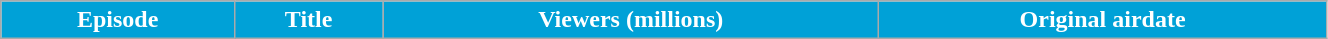<table class="wikitable plainrowheaders" style="width:70%;">
<tr style="color:#fff;">
<th style="background:#00A1D7;">Episode</th>
<th style="background:#00A1D7;">Title</th>
<th style="background:#00A1D7;">Viewers (millions)</th>
<th style="background:#00A1D7;">Original airdate<br>






</th>
</tr>
</table>
